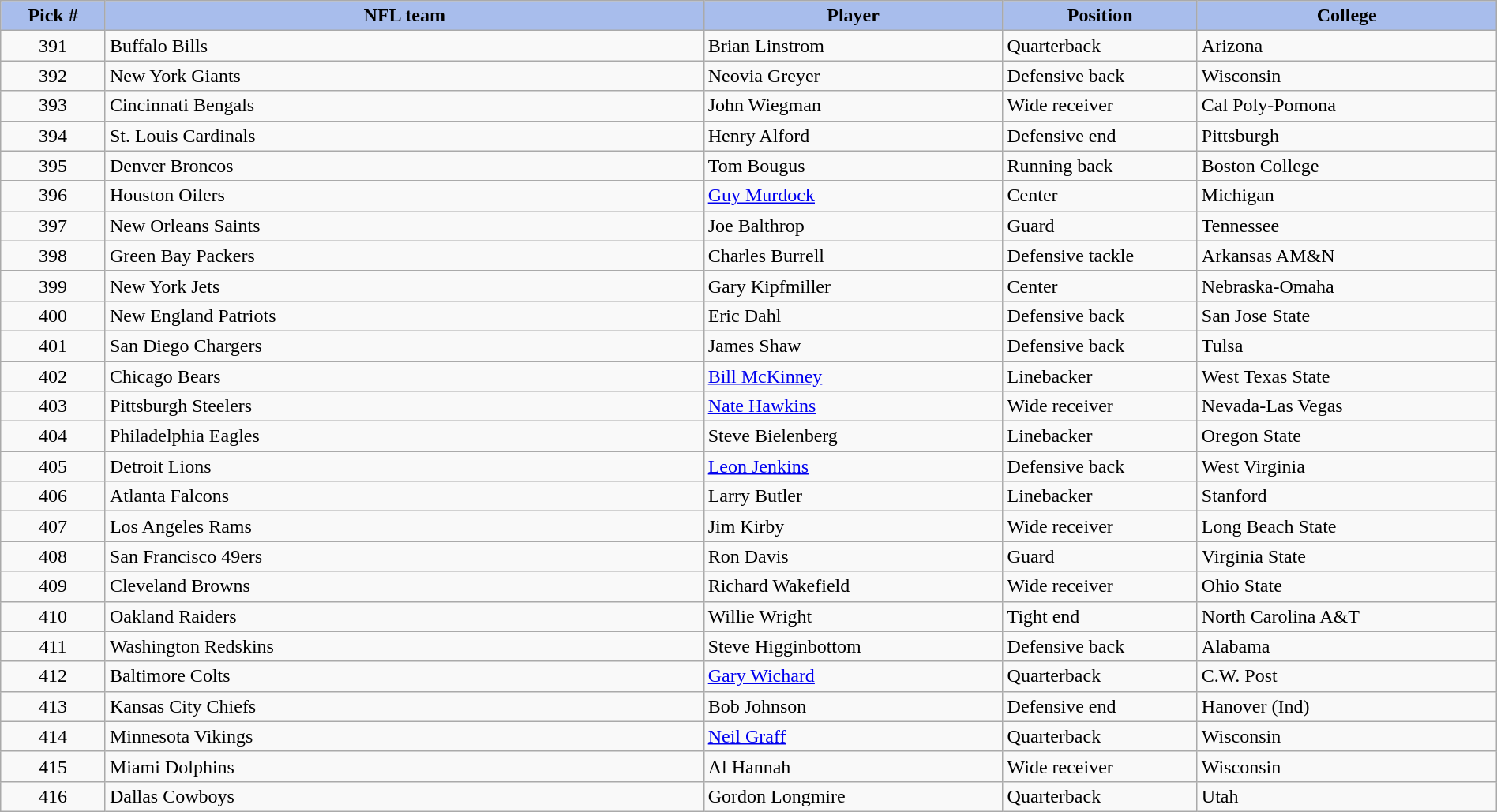<table class="wikitable sortable sortable" style="width: 100%">
<tr>
<th style="background:#A8BDEC;" width=7%>Pick #</th>
<th width=40% style="background:#A8BDEC;">NFL team</th>
<th width=20% style="background:#A8BDEC;">Player</th>
<th width=13% style="background:#A8BDEC;">Position</th>
<th style="background:#A8BDEC;">College</th>
</tr>
<tr>
<td align=center>391</td>
<td>Buffalo Bills</td>
<td>Brian Linstrom</td>
<td>Quarterback</td>
<td>Arizona</td>
</tr>
<tr>
<td align=center>392</td>
<td>New York Giants</td>
<td>Neovia Greyer</td>
<td>Defensive back</td>
<td>Wisconsin</td>
</tr>
<tr>
<td align=center>393</td>
<td>Cincinnati Bengals</td>
<td>John Wiegman</td>
<td>Wide receiver</td>
<td>Cal Poly-Pomona</td>
</tr>
<tr>
<td align=center>394</td>
<td>St. Louis Cardinals</td>
<td>Henry Alford</td>
<td>Defensive end</td>
<td>Pittsburgh</td>
</tr>
<tr>
<td align=center>395</td>
<td>Denver Broncos</td>
<td>Tom Bougus</td>
<td>Running back</td>
<td>Boston College</td>
</tr>
<tr>
<td align=center>396</td>
<td>Houston Oilers</td>
<td><a href='#'>Guy Murdock</a></td>
<td>Center</td>
<td>Michigan</td>
</tr>
<tr>
<td align=center>397</td>
<td>New Orleans Saints</td>
<td>Joe Balthrop</td>
<td>Guard</td>
<td>Tennessee</td>
</tr>
<tr>
<td align=center>398</td>
<td>Green Bay Packers</td>
<td>Charles Burrell</td>
<td>Defensive tackle</td>
<td>Arkansas AM&N</td>
</tr>
<tr>
<td align=center>399</td>
<td>New York Jets</td>
<td>Gary Kipfmiller</td>
<td>Center</td>
<td>Nebraska-Omaha</td>
</tr>
<tr>
<td align=center>400</td>
<td>New England Patriots</td>
<td>Eric Dahl</td>
<td>Defensive back</td>
<td>San Jose State</td>
</tr>
<tr>
<td align=center>401</td>
<td>San Diego Chargers</td>
<td>James Shaw</td>
<td>Defensive back</td>
<td>Tulsa</td>
</tr>
<tr>
<td align=center>402</td>
<td>Chicago Bears</td>
<td><a href='#'>Bill McKinney</a></td>
<td>Linebacker</td>
<td>West Texas State</td>
</tr>
<tr>
<td align=center>403</td>
<td>Pittsburgh Steelers</td>
<td><a href='#'>Nate Hawkins</a></td>
<td>Wide receiver</td>
<td>Nevada-Las Vegas</td>
</tr>
<tr>
<td align=center>404</td>
<td>Philadelphia Eagles</td>
<td>Steve Bielenberg</td>
<td>Linebacker</td>
<td>Oregon State</td>
</tr>
<tr>
<td align=center>405</td>
<td>Detroit Lions</td>
<td><a href='#'>Leon Jenkins</a></td>
<td>Defensive back</td>
<td>West Virginia</td>
</tr>
<tr>
<td align=center>406</td>
<td>Atlanta Falcons</td>
<td>Larry Butler</td>
<td>Linebacker</td>
<td>Stanford</td>
</tr>
<tr>
<td align=center>407</td>
<td>Los Angeles Rams</td>
<td>Jim Kirby</td>
<td>Wide receiver</td>
<td>Long Beach State</td>
</tr>
<tr>
<td align=center>408</td>
<td>San Francisco 49ers</td>
<td>Ron Davis</td>
<td>Guard</td>
<td>Virginia State</td>
</tr>
<tr>
<td align=center>409</td>
<td>Cleveland Browns</td>
<td>Richard Wakefield</td>
<td>Wide receiver</td>
<td>Ohio State</td>
</tr>
<tr>
<td align=center>410</td>
<td>Oakland Raiders</td>
<td>Willie Wright</td>
<td>Tight end</td>
<td>North Carolina A&T</td>
</tr>
<tr>
<td align=center>411</td>
<td>Washington Redskins</td>
<td>Steve Higginbottom</td>
<td>Defensive back</td>
<td>Alabama</td>
</tr>
<tr>
<td align=center>412</td>
<td>Baltimore Colts</td>
<td><a href='#'>Gary Wichard</a></td>
<td>Quarterback</td>
<td>C.W. Post</td>
</tr>
<tr>
<td align=center>413</td>
<td>Kansas City Chiefs</td>
<td>Bob Johnson</td>
<td>Defensive end</td>
<td>Hanover (Ind)</td>
</tr>
<tr>
<td align=center>414</td>
<td>Minnesota Vikings</td>
<td><a href='#'>Neil Graff</a></td>
<td>Quarterback</td>
<td>Wisconsin</td>
</tr>
<tr>
<td align=center>415</td>
<td>Miami Dolphins</td>
<td>Al Hannah</td>
<td>Wide receiver</td>
<td>Wisconsin</td>
</tr>
<tr>
<td align=center>416</td>
<td>Dallas Cowboys</td>
<td>Gordon Longmire</td>
<td>Quarterback</td>
<td>Utah</td>
</tr>
</table>
